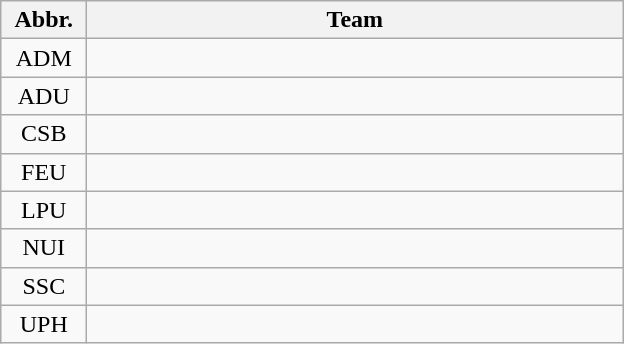<table class="wikitable" style="text-align: center;">
<tr>
<th width=50>Abbr.</th>
<th width=350>Team </th>
</tr>
<tr>
<td>ADM</td>
<td style="text-align:left;"></td>
</tr>
<tr>
<td>ADU</td>
<td style="text-align:left;"></td>
</tr>
<tr>
<td>CSB</td>
<td style="text-align:left;"></td>
</tr>
<tr>
<td>FEU</td>
<td style="text-align:left;"></td>
</tr>
<tr>
<td>LPU</td>
<td style="text-align:left;"></td>
</tr>
<tr>
<td>NUI</td>
<td style="text-align:left;"></td>
</tr>
<tr>
<td>SSC</td>
<td style="text-align:left;"></td>
</tr>
<tr>
<td>UPH</td>
<td style="text-align:left;"></td>
</tr>
</table>
